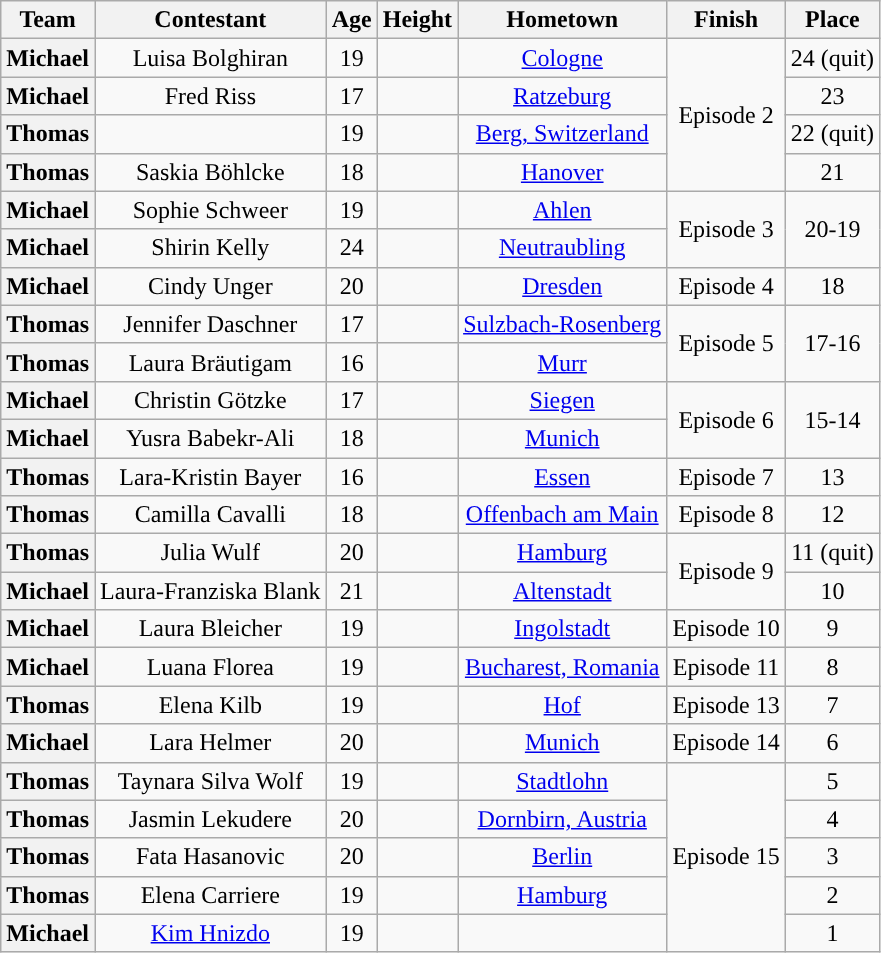<table class="wikitable sortable" style="text-align:center;">
<tr>
<th>Team</th>
<th>Contestant</th>
<th>Age</th>
<th>Height</th>
<th>Hometown</th>
<th>Finish</th>
<th>Place</th>
</tr>
<tr>
<th><span>Michael</span></th>
<td>Luisa Bolghiran</td>
<td>19</td>
<td></td>
<td><a href='#'>Cologne</a></td>
<td rowspan="4">Episode 2</td>
<td>24 (quit)</td>
</tr>
<tr>
<th><span>Michael</span></th>
<td>Fred Riss</td>
<td>17</td>
<td></td>
<td><a href='#'>Ratzeburg</a></td>
<td>23</td>
</tr>
<tr>
<th><span>Thomas</span></th>
<td></td>
<td>19</td>
<td></td>
<td><a href='#'>Berg, Switzerland</a></td>
<td>22 (quit)</td>
</tr>
<tr>
<th><span>Thomas</span></th>
<td>Saskia Böhlcke</td>
<td>18</td>
<td></td>
<td><a href='#'>Hanover</a></td>
<td>21</td>
</tr>
<tr>
<th><span>Michael</span></th>
<td>Sophie Schweer</td>
<td>19</td>
<td></td>
<td><a href='#'>Ahlen</a></td>
<td rowspan="2">Episode 3</td>
<td rowspan="2">20-19</td>
</tr>
<tr>
<th><span>Michael</span></th>
<td>Shirin Kelly</td>
<td>24</td>
<td></td>
<td><a href='#'>Neutraubling</a></td>
</tr>
<tr>
<th><span>Michael</span></th>
<td>Cindy Unger</td>
<td>20</td>
<td></td>
<td><a href='#'>Dresden</a></td>
<td>Episode 4</td>
<td>18</td>
</tr>
<tr>
<th><span>Thomas</span></th>
<td>Jennifer Daschner</td>
<td>17</td>
<td></td>
<td><a href='#'>Sulzbach-Rosenberg</a></td>
<td rowspan="2">Episode 5</td>
<td rowspan="2">17-16</td>
</tr>
<tr>
<th><span>Thomas</span></th>
<td>Laura Bräutigam</td>
<td>16</td>
<td></td>
<td><a href='#'>Murr</a></td>
</tr>
<tr>
<th><span>Michael</span></th>
<td>Christin Götzke</td>
<td>17</td>
<td></td>
<td><a href='#'>Siegen</a></td>
<td rowspan="2">Episode 6</td>
<td rowspan="2">15-14</td>
</tr>
<tr>
<th><span>Michael</span></th>
<td>Yusra Babekr-Ali</td>
<td>18</td>
<td></td>
<td><a href='#'>Munich</a></td>
</tr>
<tr>
<th><span>Thomas</span></th>
<td>Lara-Kristin Bayer</td>
<td>16</td>
<td></td>
<td><a href='#'>Essen</a></td>
<td>Episode 7</td>
<td>13</td>
</tr>
<tr>
<th><span>Thomas</span></th>
<td>Camilla Cavalli</td>
<td>18</td>
<td></td>
<td><a href='#'>Offenbach am Main</a></td>
<td>Episode 8</td>
<td>12</td>
</tr>
<tr>
<th><span>Thomas</span></th>
<td>Julia Wulf</td>
<td>20</td>
<td></td>
<td><a href='#'>Hamburg</a></td>
<td rowspan="2">Episode 9</td>
<td>11 (quit)</td>
</tr>
<tr>
<th><span>Michael</span></th>
<td>Laura-Franziska Blank</td>
<td>21</td>
<td></td>
<td><a href='#'>Altenstadt</a></td>
<td>10</td>
</tr>
<tr>
<th><span>Michael</span></th>
<td>Laura Bleicher</td>
<td>19</td>
<td></td>
<td><a href='#'>Ingolstadt</a></td>
<td>Episode 10</td>
<td>9</td>
</tr>
<tr>
<th><span>Michael</span></th>
<td>Luana Florea</td>
<td>19</td>
<td></td>
<td><a href='#'>Bucharest, Romania</a></td>
<td>Episode 11</td>
<td>8</td>
</tr>
<tr>
<th><span>Thomas</span></th>
<td>Elena Kilb</td>
<td>19</td>
<td></td>
<td><a href='#'>Hof</a></td>
<td>Episode 13</td>
<td>7</td>
</tr>
<tr>
<th><span>Michael</span></th>
<td>Lara Helmer</td>
<td>20</td>
<td></td>
<td><a href='#'>Munich</a></td>
<td>Episode 14</td>
<td>6</td>
</tr>
<tr>
<th><span>Thomas</span></th>
<td>Taynara Silva Wolf</td>
<td>19</td>
<td></td>
<td><a href='#'>Stadtlohn</a></td>
<td rowspan="5">Episode 15</td>
<td>5</td>
</tr>
<tr>
<th><span>Thomas</span></th>
<td>Jasmin Lekudere</td>
<td>20</td>
<td></td>
<td><a href='#'>Dornbirn, Austria</a></td>
<td>4</td>
</tr>
<tr>
<th><span>Thomas</span></th>
<td>Fata Hasanovic</td>
<td>20</td>
<td></td>
<td><a href='#'>Berlin</a></td>
<td>3</td>
</tr>
<tr>
<th><span>Thomas</span></th>
<td>Elena Carriere</td>
<td>19</td>
<td></td>
<td><a href='#'>Hamburg</a></td>
<td>2</td>
</tr>
<tr>
<th><span>Michael</span></th>
<td><a href='#'>Kim Hnizdo</a></td>
<td>19</td>
<td></td>
<td></td>
<td>1</td>
</tr>
</table>
